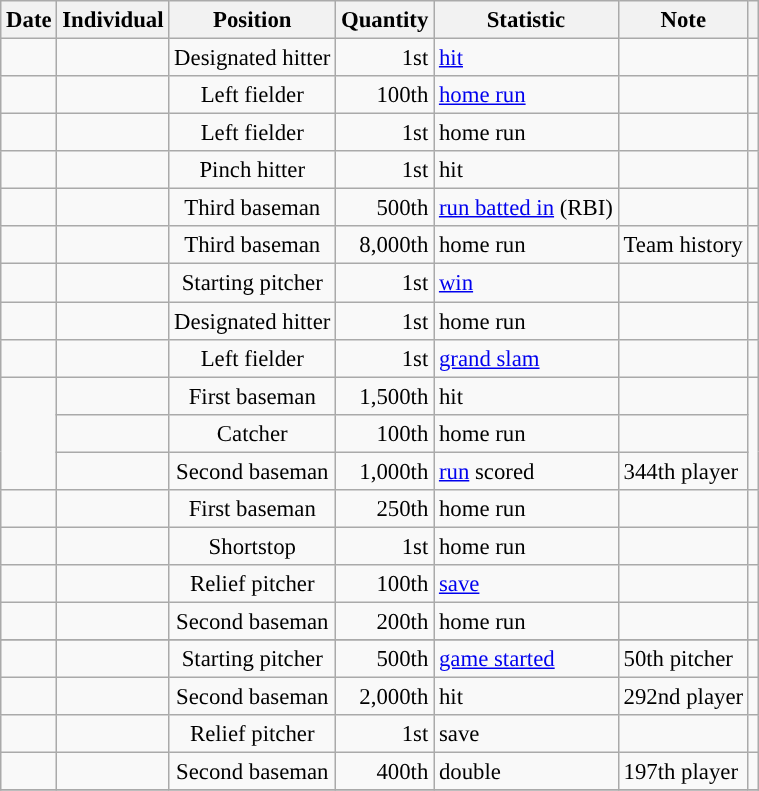<table class="wikitable sortable" style="font-size: 95%">
<tr>
<th>Date</th>
<th>Individual</th>
<th>Position</th>
<th>Quantity</th>
<th>Statistic</th>
<th>Note</th>
<th></th>
</tr>
<tr>
<td></td>
<td></td>
<td align=center>Designated hitter</td>
<td align=right>1st</td>
<td><a href='#'>hit</a></td>
<td align=center></td>
<td align=center></td>
</tr>
<tr>
<td></td>
<td></td>
<td align=center>Left fielder</td>
<td align=right>100th</td>
<td><a href='#'>home run</a></td>
<td align=center></td>
<td align=center></td>
</tr>
<tr>
<td></td>
<td></td>
<td align=center>Left fielder</td>
<td align=right>1st</td>
<td>home run</td>
<td align=center></td>
<td align=center></td>
</tr>
<tr>
<td></td>
<td></td>
<td align=center>Pinch hitter</td>
<td align=right>1st</td>
<td>hit</td>
<td align=center></td>
<td align=center></td>
</tr>
<tr>
<td></td>
<td></td>
<td align=center>Third baseman</td>
<td align=right>500th</td>
<td><a href='#'>run batted in</a> (RBI)</td>
<td align=center></td>
<td align=center></td>
</tr>
<tr>
<td></td>
<td></td>
<td align=center>Third baseman</td>
<td align=right>8,000th</td>
<td>home run</td>
<td>Team history</td>
<td align=center></td>
</tr>
<tr>
<td></td>
<td></td>
<td align=center>Starting pitcher</td>
<td align=right>1st</td>
<td><a href='#'>win</a></td>
<td></td>
<td align=center></td>
</tr>
<tr>
<td></td>
<td></td>
<td align=center>Designated hitter</td>
<td align=right>1st</td>
<td>home run</td>
<td></td>
<td align=center></td>
</tr>
<tr>
<td></td>
<td></td>
<td align=center>Left fielder</td>
<td align=right>1st</td>
<td><a href='#'>grand slam</a></td>
<td></td>
<td align=center></td>
</tr>
<tr>
<td rowspan=3></td>
<td></td>
<td align=center>First baseman</td>
<td align=right>1,500th</td>
<td>hit</td>
<td></td>
<td rowspan=3 align=center></td>
</tr>
<tr>
<td></td>
<td align=center>Catcher</td>
<td align=right>100th</td>
<td>home run</td>
<td></td>
</tr>
<tr>
<td></td>
<td align=center>Second baseman</td>
<td align=right>1,000th</td>
<td><a href='#'>run</a> scored</td>
<td>344th player</td>
</tr>
<tr>
<td></td>
<td></td>
<td align=center>First baseman</td>
<td align=right>250th</td>
<td>home run</td>
<td></td>
<td align=center></td>
</tr>
<tr>
<td></td>
<td></td>
<td align=center>Shortstop</td>
<td align=right>1st</td>
<td>home run</td>
<td></td>
<td align=center></td>
</tr>
<tr>
<td></td>
<td></td>
<td align=center>Relief pitcher</td>
<td align=right>100th</td>
<td><a href='#'>save</a></td>
<td></td>
<td align=center></td>
</tr>
<tr>
<td></td>
<td></td>
<td align=center>Second baseman</td>
<td align=right>200th</td>
<td>home run</td>
<td></td>
<td align=center></td>
</tr>
<tr>
</tr>
<tr>
<td></td>
<td></td>
<td align=center>Starting pitcher</td>
<td align=right>500th</td>
<td><a href='#'>game started</a></td>
<td>50th pitcher</td>
<td align=center></td>
</tr>
<tr>
<td></td>
<td></td>
<td align=center>Second baseman</td>
<td align=right>2,000th</td>
<td>hit</td>
<td>292nd player</td>
<td align=center></td>
</tr>
<tr>
<td></td>
<td></td>
<td align=center>Relief pitcher</td>
<td align=right>1st</td>
<td>save</td>
<td></td>
<td align=center></td>
</tr>
<tr>
<td></td>
<td></td>
<td align=center>Second baseman</td>
<td align=right>400th</td>
<td>double</td>
<td>197th player</td>
<td align=center></td>
</tr>
<tr>
</tr>
</table>
